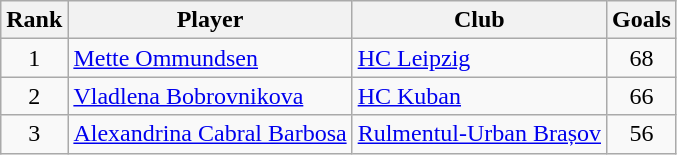<table class="wikitable sortable" style="text-align:center">
<tr>
<th>Rank</th>
<th>Player</th>
<th>Club</th>
<th>Goals</th>
</tr>
<tr>
<td>1</td>
<td align="left"> <a href='#'>Mette Ommundsen</a></td>
<td align="left"> <a href='#'>HC Leipzig</a></td>
<td>68</td>
</tr>
<tr>
<td>2</td>
<td align="left"> <a href='#'>Vladlena Bobrovnikova</a></td>
<td align="left"> <a href='#'>HC Kuban</a></td>
<td>66</td>
</tr>
<tr>
<td>3</td>
<td align="left"> <a href='#'>Alexandrina Cabral Barbosa</a></td>
<td align="left"> <a href='#'>Rulmentul-Urban Brașov</a></td>
<td>56</td>
</tr>
</table>
